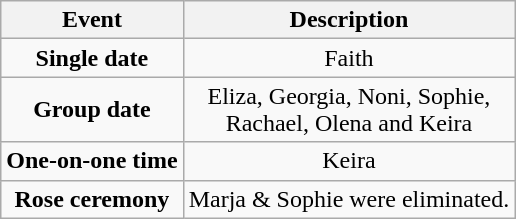<table class="wikitable sortable" style="text-align:center;">
<tr>
<th>Event</th>
<th>Description</th>
</tr>
<tr>
<td><strong>Single date</strong></td>
<td>Faith</td>
</tr>
<tr>
<td><strong>Group date</strong></td>
<td>Eliza, Georgia, Noni, Sophie,<br> Rachael, Olena and Keira</td>
</tr>
<tr>
<td><strong>One-on-one time</strong></td>
<td>Keira</td>
</tr>
<tr>
<td><strong>Rose ceremony</strong></td>
<td>Marja & Sophie were eliminated.</td>
</tr>
</table>
